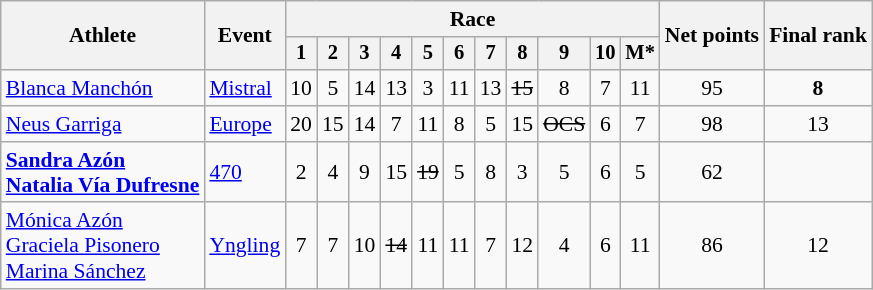<table class="wikitable" style="font-size:90%">
<tr>
<th rowspan=2>Athlete</th>
<th rowspan=2>Event</th>
<th colspan=11>Race</th>
<th rowspan=2>Net points</th>
<th rowspan=2>Final rank</th>
</tr>
<tr style="font-size:95%">
<th>1</th>
<th>2</th>
<th>3</th>
<th>4</th>
<th>5</th>
<th>6</th>
<th>7</th>
<th>8</th>
<th>9</th>
<th>10</th>
<th>M*</th>
</tr>
<tr align=center>
<td align=left><a href='#'>Blanca Manchón</a></td>
<td align=left><a href='#'>Mistral</a></td>
<td>10</td>
<td>5</td>
<td>14</td>
<td>13</td>
<td>3</td>
<td>11</td>
<td>13</td>
<td><s>15</s></td>
<td>8</td>
<td>7</td>
<td>11</td>
<td>95</td>
<td><strong>8</strong></td>
</tr>
<tr align=center>
<td align=left><a href='#'>Neus Garriga</a></td>
<td align=left><a href='#'>Europe</a></td>
<td>20</td>
<td>15</td>
<td>14</td>
<td>7</td>
<td>11</td>
<td>8</td>
<td>5</td>
<td>15</td>
<td><s>OCS</s></td>
<td>6</td>
<td>7</td>
<td>98</td>
<td>13</td>
</tr>
<tr align=center>
<td align=left><strong><a href='#'>Sandra Azón</a><br><a href='#'>Natalia Vía Dufresne</a></strong></td>
<td align=left><a href='#'>470</a></td>
<td>2</td>
<td>4</td>
<td>9</td>
<td>15</td>
<td><s>19</s></td>
<td>5</td>
<td>8</td>
<td>3</td>
<td>5</td>
<td>6</td>
<td>5</td>
<td>62</td>
<td></td>
</tr>
<tr align=center>
<td align=left><a href='#'>Mónica Azón</a><br><a href='#'>Graciela Pisonero</a><br><a href='#'>Marina Sánchez</a></td>
<td align=left><a href='#'>Yngling</a></td>
<td>7</td>
<td>7</td>
<td>10</td>
<td><s>14</s></td>
<td>11</td>
<td>11</td>
<td>7</td>
<td>12</td>
<td>4</td>
<td>6</td>
<td>11</td>
<td>86</td>
<td>12</td>
</tr>
</table>
